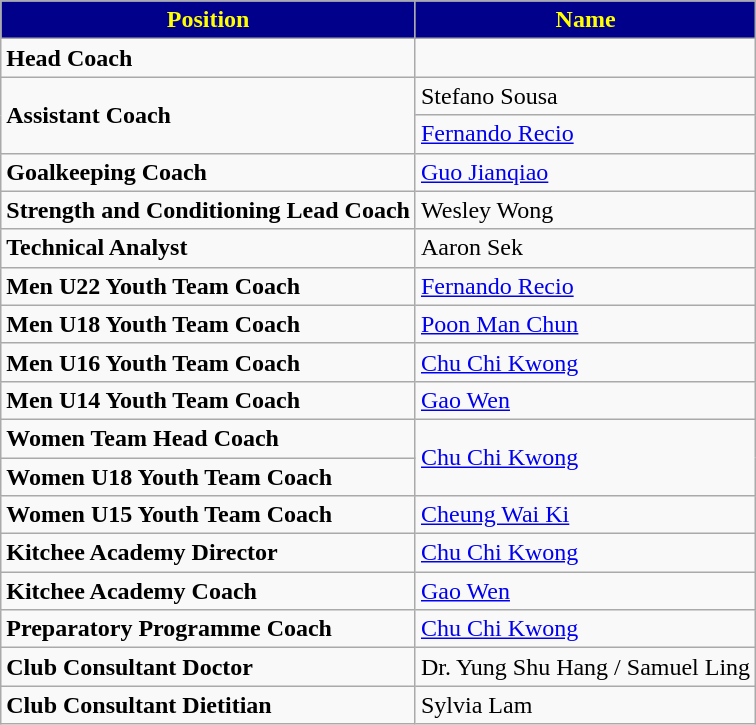<table class="wikitable">
<tr>
<th style="color:yellow; background:#00008B;">Position</th>
<th style="color:yellow; background:#00008B;">Name</th>
</tr>
<tr>
<td><strong>Head Coach</strong></td>
<td></td>
</tr>
<tr>
<td rowspan="2"><strong>Assistant Coach</strong></td>
<td> Stefano Sousa</td>
</tr>
<tr>
<td> <a href='#'>Fernando Recio</a></td>
</tr>
<tr>
<td><strong>Goalkeeping Coach</strong></td>
<td> <a href='#'>Guo Jianqiao</a></td>
</tr>
<tr>
<td><strong>Strength and Conditioning Lead Coach</strong></td>
<td> Wesley Wong</td>
</tr>
<tr>
<td><strong>Technical Analyst</strong></td>
<td> Aaron Sek</td>
</tr>
<tr>
<td><strong>Men U22 Youth Team Coach</strong></td>
<td> <a href='#'>Fernando Recio</a></td>
</tr>
<tr>
<td><strong>Men U18 Youth Team Coach</strong></td>
<td> <a href='#'>Poon Man Chun</a></td>
</tr>
<tr>
<td><strong>Men U16 Youth Team Coach</strong></td>
<td> <a href='#'>Chu Chi Kwong</a></td>
</tr>
<tr>
<td><strong>Men U14 Youth Team Coach</strong></td>
<td> <a href='#'>Gao Wen</a></td>
</tr>
<tr>
<td><strong>Women Team Head Coach</strong></td>
<td rowspan="2"> <a href='#'>Chu Chi Kwong</a></td>
</tr>
<tr>
<td><strong>Women U18 Youth Team Coach</strong></td>
</tr>
<tr>
<td><strong>Women U15 Youth Team Coach</strong></td>
<td> <a href='#'>Cheung Wai Ki</a></td>
</tr>
<tr>
<td><strong>Kitchee Academy Director</strong></td>
<td> <a href='#'>Chu Chi Kwong</a></td>
</tr>
<tr>
<td><strong>Kitchee Academy Coach</strong></td>
<td> <a href='#'>Gao Wen</a></td>
</tr>
<tr>
<td><strong>Preparatory Programme Coach</strong></td>
<td> <a href='#'>Chu Chi Kwong</a></td>
</tr>
<tr>
<td><strong>Club Consultant Doctor</strong></td>
<td> Dr. Yung Shu Hang / Samuel Ling</td>
</tr>
<tr>
<td><strong>Club Consultant Dietitian</strong></td>
<td> Sylvia Lam</td>
</tr>
</table>
